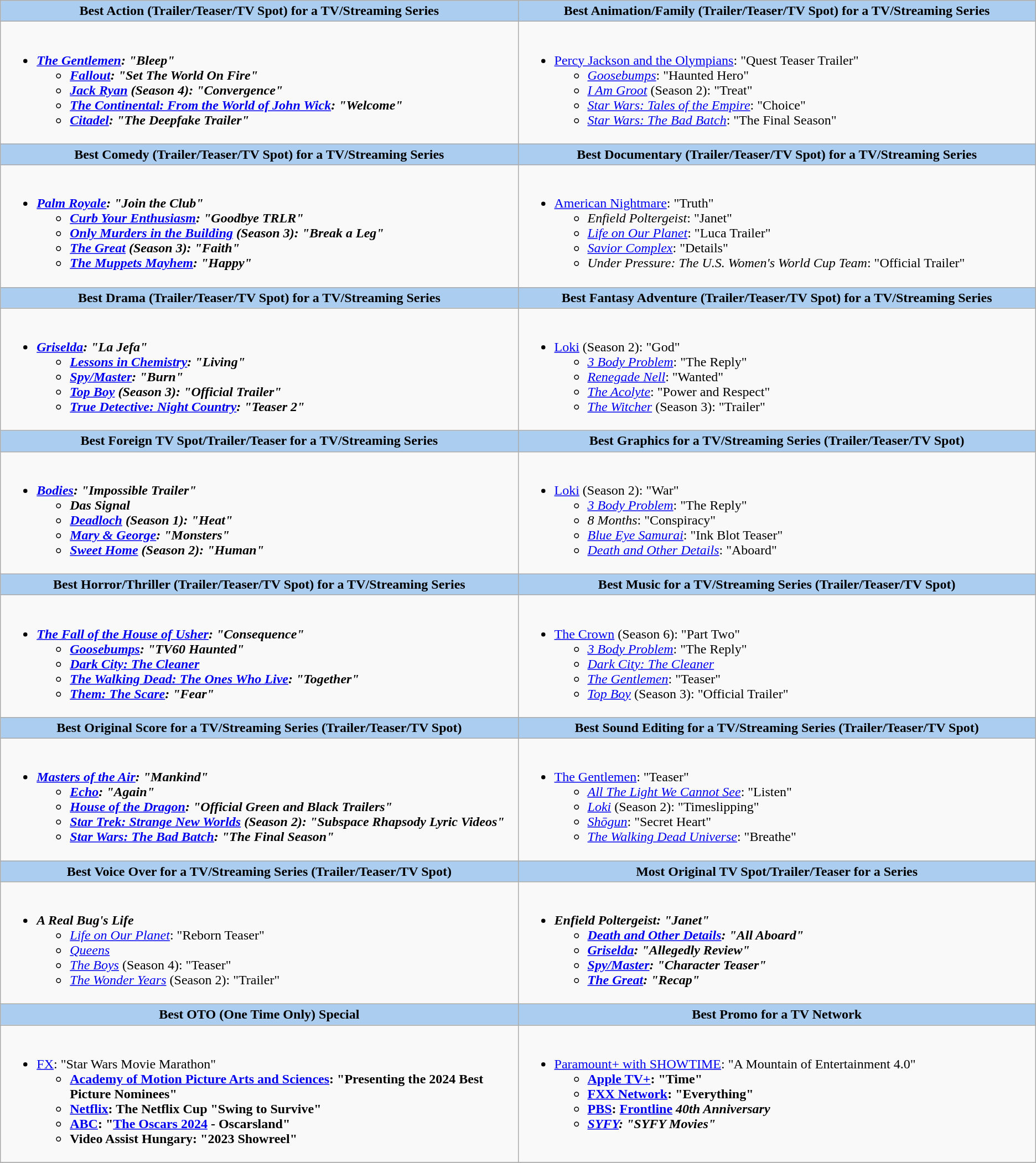<table role="presentation" class=wikitable>
<tr>
<th style="background:#abcdef;" width="50%">Best Action (Trailer/Teaser/TV Spot) for a TV/Streaming Series</th>
<th style="background:#abcdef;" width="50%">Best Animation/Family (Trailer/Teaser/TV Spot) for a TV/Streaming Series</th>
</tr>
<tr>
<td valign="top"><br><ul><li><strong><em><a href='#'>The Gentlemen</a><em>: "Bleep"<strong><ul><li></em><a href='#'>Fallout</a><em>: "Set The World On Fire"</li><li></em><a href='#'>Jack Ryan</a><em> (Season 4): "Convergence"</li><li></em><a href='#'>The Continental: From the World of John Wick</a><em>: "Welcome"</li><li></em><a href='#'>Citadel</a><em>: "The Deepfake Trailer"</li></ul></li></ul></td>
<td valign="top"><br><ul><li></em></strong><a href='#'>Percy Jackson and the Olympians</a></em>: "Quest Teaser Trailer"</strong><ul><li><em><a href='#'>Goosebumps</a></em>: "Haunted Hero"</li><li><em><a href='#'>I Am Groot</a></em> (Season 2): "Treat"</li><li><em><a href='#'>Star Wars: Tales of the Empire</a></em>: "Choice"</li><li><em><a href='#'>Star Wars: The Bad Batch</a></em>: "The Final Season"</li></ul></li></ul></td>
</tr>
<tr>
<th style="background:#abcdef;">Best Comedy (Trailer/Teaser/TV Spot) for a TV/Streaming Series</th>
<th style="background:#abcdef;">Best Documentary (Trailer/Teaser/TV Spot) for a TV/Streaming Series</th>
</tr>
<tr>
<td valign="top"><br><ul><li><strong><em><a href='#'>Palm Royale</a><em>: "Join the Club"<strong><ul><li></em><a href='#'>Curb Your Enthusiasm</a><em>: "Goodbye TRLR"</li><li></em><a href='#'>Only Murders in the Building</a><em> (Season 3): "Break a Leg"</li><li></em><a href='#'>The Great</a><em> (Season 3): "Faith"</li><li></em><a href='#'>The Muppets Mayhem</a><em>: "Happy"</li></ul></li></ul></td>
<td valign="top"><br><ul><li></em></strong><a href='#'>American Nightmare</a></em>: "Truth"</strong><ul><li><em>Enfield Poltergeist</em>: "Janet"</li><li><em><a href='#'>Life on Our Planet</a></em>: "Luca Trailer"</li><li><em><a href='#'>Savior Complex</a></em>: "Details"</li><li><em>Under Pressure: The U.S. Women's World Cup Team</em>: "Official Trailer"</li></ul></li></ul></td>
</tr>
<tr>
<th style="background:#abcdef;">Best Drama (Trailer/Teaser/TV Spot) for a TV/Streaming Series</th>
<th style="background:#abcdef;">Best Fantasy Adventure (Trailer/Teaser/TV Spot) for a TV/Streaming Series</th>
</tr>
<tr>
<td valign="top"><br><ul><li><strong><em><a href='#'>Griselda</a><em>: "La Jefa"<strong><ul><li></em><a href='#'>Lessons in Chemistry</a><em>: "Living"</li><li></em><a href='#'>Spy/Master</a><em>: "Burn"</li><li></em><a href='#'>Top Boy</a><em> (Season 3): "Official Trailer"</li><li></em><a href='#'>True Detective: Night Country</a><em>: "Teaser 2"</li></ul></li></ul></td>
<td valign="top"><br><ul><li></em></strong><a href='#'>Loki</a></em> (Season 2): "God"</strong><ul><li><em><a href='#'>3 Body Problem</a></em>: "The Reply"</li><li><em><a href='#'>Renegade Nell</a></em>: "Wanted"</li><li><em><a href='#'>The Acolyte</a></em>: "Power and Respect"</li><li><em><a href='#'>The Witcher</a></em> (Season 3): "Trailer"</li></ul></li></ul></td>
</tr>
<tr>
<th style="background:#abcdef;">Best Foreign TV Spot/Trailer/Teaser for a TV/Streaming Series</th>
<th style="background:#abcdef;">Best Graphics for a TV/Streaming Series (Trailer/Teaser/TV Spot)</th>
</tr>
<tr>
<td valign="top"><br><ul><li><strong><em><a href='#'>Bodies</a><em>: "Impossible Trailer"<strong><ul><li></em>Das Signal<em></li><li></em><a href='#'>Deadloch</a><em> (Season 1): "Heat"</li><li></em><a href='#'>Mary & George</a><em>: "Monsters"</li><li></em><a href='#'>Sweet Home</a><em> (Season 2): "Human"</li></ul></li></ul></td>
<td valign="top"><br><ul><li></em></strong><a href='#'>Loki</a></em> (Season 2): "War"</strong><ul><li><em><a href='#'>3 Body Problem</a></em>: "The Reply"</li><li><em>8 Months</em>: "Conspiracy"</li><li><em><a href='#'>Blue Eye Samurai</a></em>: "Ink Blot Teaser"</li><li><em><a href='#'>Death and Other Details</a></em>: "Aboard"</li></ul></li></ul></td>
</tr>
<tr>
<th style="background:#abcdef;">Best Horror/Thriller (Trailer/Teaser/TV Spot) for a TV/Streaming Series</th>
<th style="background:#abcdef;">Best Music for a TV/Streaming Series (Trailer/Teaser/TV Spot)</th>
</tr>
<tr>
<td valign="top"><br><ul><li><strong><em><a href='#'>The Fall of the House of Usher</a><em>: "Consequence"<strong><ul><li></em><a href='#'>Goosebumps</a><em>: "TV60 Haunted"</li><li></em><a href='#'>Dark City: The Cleaner</a><em></li><li></em><a href='#'>The Walking Dead: The Ones Who Live</a><em>: "Together"</li><li></em><a href='#'>Them: The Scare</a><em>: "Fear"</li></ul></li></ul></td>
<td valign="top"><br><ul><li></em></strong><a href='#'>The Crown</a></em> (Season 6): "Part Two"</strong><ul><li><em><a href='#'>3 Body Problem</a></em>: "The Reply"</li><li><em><a href='#'>Dark City: The Cleaner</a></em></li><li><em><a href='#'>The Gentlemen</a></em>: "Teaser"</li><li><em><a href='#'>Top Boy</a></em> (Season 3): "Official Trailer"</li></ul></li></ul></td>
</tr>
<tr>
<th style="background:#abcdef;">Best Original Score for a TV/Streaming Series (Trailer/Teaser/TV Spot)</th>
<th style="background:#abcdef;">Best Sound Editing for a TV/Streaming Series (Trailer/Teaser/TV Spot)</th>
</tr>
<tr>
<td valign="top"><br><ul><li><strong><em><a href='#'>Masters of the Air</a><em>: "Mankind"<strong><ul><li></em><a href='#'>Echo</a><em>: "Again"</li><li></em><a href='#'>House of the Dragon</a><em>: "Official Green and Black Trailers"</li><li></em><a href='#'>Star Trek: Strange New Worlds</a><em> (Season 2): "Subspace Rhapsody Lyric Videos"</li><li></em><a href='#'>Star Wars: The Bad Batch</a><em>: "The Final Season"</li></ul></li></ul></td>
<td valign="top"><br><ul><li></em></strong><a href='#'>The Gentlemen</a></em>: "Teaser"</strong><ul><li><em><a href='#'>All The Light We Cannot See</a></em>: "Listen"</li><li><em><a href='#'>Loki</a></em> (Season 2): "Timeslipping"</li><li><em><a href='#'>Shōgun</a></em>: "Secret Heart"</li><li><em><a href='#'>The Walking Dead Universe</a></em>: "Breathe"</li></ul></li></ul></td>
</tr>
<tr>
<th style="background:#abcdef;">Best Voice Over for a TV/Streaming Series (Trailer/Teaser/TV Spot)</th>
<th style="background:#abcdef;">Most Original TV Spot/Trailer/Teaser for a Series</th>
</tr>
<tr>
<td valign="top"><br><ul><li><strong><em>A Real Bug's Life</em></strong><ul><li><em><a href='#'>Life on Our Planet</a></em>: "Reborn Teaser"</li><li><em><a href='#'>Queens</a></em></li><li><em><a href='#'>The Boys</a></em> (Season 4): "Teaser"</li><li><em><a href='#'>The Wonder Years</a></em> (Season 2): "Trailer"</li></ul></li></ul></td>
<td valign="top"><br><ul><li><strong><em>Enfield Poltergeist<em>: "Janet"<strong><ul><li></em><a href='#'>Death and Other Details</a><em>: "All Aboard"</li><li></em><a href='#'>Griselda</a><em>: "Allegedly Review"</li><li></em><a href='#'>Spy/Master</a><em>: "Character Teaser"</li><li></em><a href='#'>The Great</a><em>: "Recap"</li></ul></li></ul></td>
</tr>
<tr>
<th style="background:#abcdef;">Best OTO (One Time Only) Special</th>
<th style="background:#abcdef;">Best Promo for a TV Network</th>
</tr>
<tr>
<td valign="top"><br><ul><li></strong><a href='#'>FX</a>: "Star Wars Movie Marathon"<strong><ul><li><a href='#'>Academy of Motion Picture Arts and Sciences</a>: "Presenting the 2024 Best Picture Nominees"</li><li><a href='#'>Netflix</a>: The Netflix Cup "Swing to Survive"</li><li><a href='#'>ABC</a>: "<a href='#'>The Oscars 2024</a> - Oscarsland"</li><li>Video Assist Hungary: "2023 Showreel"</li></ul></li></ul></td>
<td valign="top"><br><ul><li></strong><a href='#'>Paramount+ with SHOWTIME</a>: "A Mountain of Entertainment 4.0"<strong><ul><li><a href='#'>Apple TV+</a>: "Time"</li><li><a href='#'>FXX Network</a>: "Everything"</li><li><a href='#'>PBS</a>: </em><a href='#'>Frontline</a><em> 40th Anniversary</li><li><a href='#'>SYFY</a>: "SYFY Movies"</li></ul></li></ul></td>
</tr>
<tr>
</tr>
</table>
